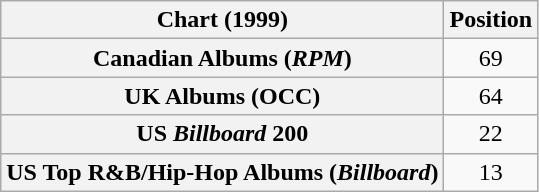<table class="wikitable sortable plainrowheaders">
<tr>
<th scope="col">Chart (1999)</th>
<th scope="col">Position</th>
</tr>
<tr>
<th scope="row">Canadian Albums (<em>RPM</em>)</th>
<td align="center">69</td>
</tr>
<tr>
<th scope="row">UK Albums (OCC)</th>
<td align="center">64</td>
</tr>
<tr>
<th scope="row">US <em>Billboard</em> 200</th>
<td align="center">22</td>
</tr>
<tr>
<th scope="row">US Top R&B/Hip-Hop Albums (<em>Billboard</em>)</th>
<td align="center">13</td>
</tr>
</table>
